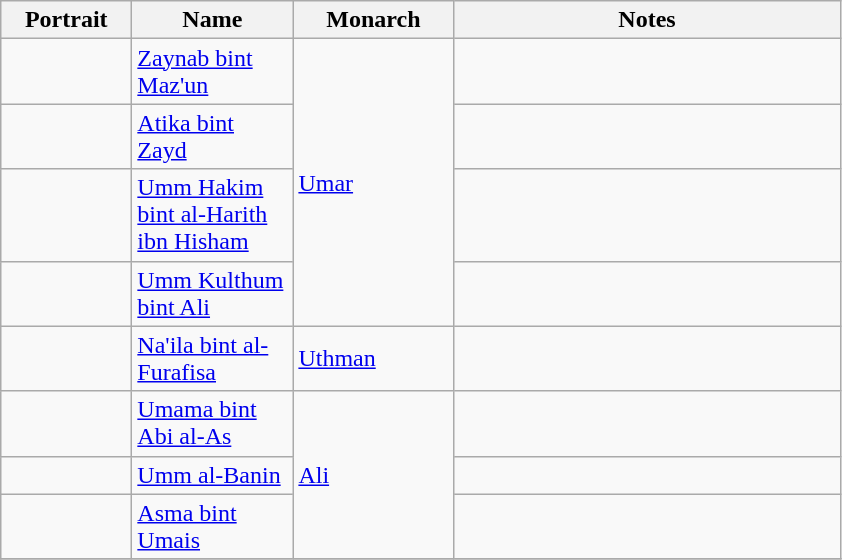<table class="wikitable">
<tr>
<th width="80pt">Portrait</th>
<th width="100pt">Name</th>
<th width="100pt">Monarch</th>
<th width="250pt">Notes</th>
</tr>
<tr>
<td></td>
<td><a href='#'>Zaynab bint Maz'un</a></td>
<td rowspan="4"><a href='#'>Umar</a></td>
<td></td>
</tr>
<tr>
<td></td>
<td><a href='#'>Atika bint Zayd</a></td>
<td></td>
</tr>
<tr>
<td></td>
<td><a href='#'>Umm Hakim bint al-Harith ibn Hisham</a></td>
<td></td>
</tr>
<tr>
<td></td>
<td><a href='#'>Umm Kulthum bint Ali</a></td>
<td></td>
</tr>
<tr>
<td></td>
<td><a href='#'>Na'ila bint al-Furafisa</a></td>
<td><a href='#'>Uthman</a></td>
<td></td>
</tr>
<tr>
<td></td>
<td><a href='#'>Umama bint Abi al-As</a></td>
<td rowspan="3"><a href='#'>Ali</a></td>
<td></td>
</tr>
<tr>
<td></td>
<td><a href='#'>Umm al-Banin</a></td>
<td></td>
</tr>
<tr>
<td></td>
<td><a href='#'>Asma bint Umais</a></td>
<td></td>
</tr>
<tr>
</tr>
</table>
